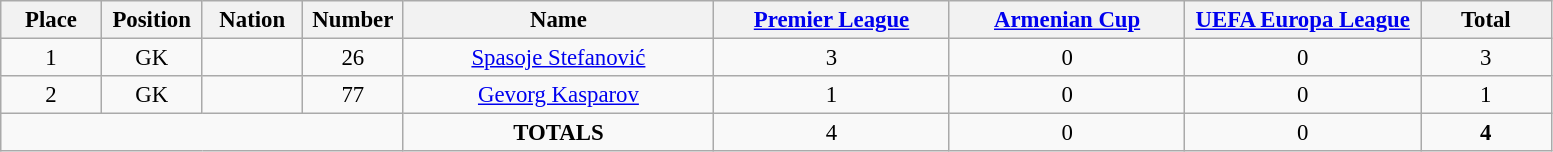<table class="wikitable" style="font-size: 95%; text-align: center;">
<tr>
<th width=60>Place</th>
<th width=60>Position</th>
<th width=60>Nation</th>
<th width=60>Number</th>
<th width=200>Name</th>
<th width=150><a href='#'>Premier League</a></th>
<th width=150><a href='#'>Armenian Cup</a></th>
<th width=150><a href='#'>UEFA Europa League</a></th>
<th width=80><strong>Total</strong></th>
</tr>
<tr>
<td>1</td>
<td>GK</td>
<td></td>
<td>26</td>
<td><a href='#'>Spasoje Stefanović</a></td>
<td>3</td>
<td>0</td>
<td>0</td>
<td>3</td>
</tr>
<tr>
<td>2</td>
<td>GK</td>
<td></td>
<td>77</td>
<td><a href='#'>Gevorg Kasparov</a></td>
<td>1</td>
<td>0</td>
<td>0</td>
<td>1</td>
</tr>
<tr>
<td colspan="4"></td>
<td><strong>TOTALS</strong></td>
<td>4</td>
<td>0</td>
<td>0</td>
<td><strong>4</strong></td>
</tr>
</table>
